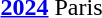<table>
<tr>
<th scope=row><a href='#'>2024</a><br></th>
<td>Paris</td>
<td></td>
<td></td>
<td></td>
</tr>
<tr>
</tr>
</table>
